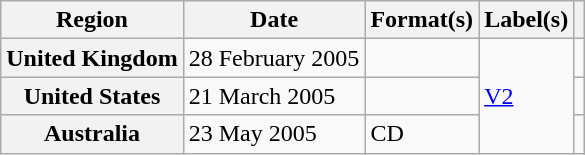<table class="wikitable plainrowheaders">
<tr>
<th scope="col">Region</th>
<th scope="col">Date</th>
<th scope="col">Format(s)</th>
<th scope="col">Label(s)</th>
<th scope="col"></th>
</tr>
<tr>
<th scope="row">United Kingdom</th>
<td>28 February 2005</td>
<td></td>
<td rowspan="3"><a href='#'>V2</a></td>
<td align="center"></td>
</tr>
<tr>
<th scope="row">United States</th>
<td>21 March 2005</td>
<td></td>
<td align="center"></td>
</tr>
<tr>
<th scope="row">Australia</th>
<td>23 May 2005</td>
<td>CD</td>
<td align="center"></td>
</tr>
</table>
